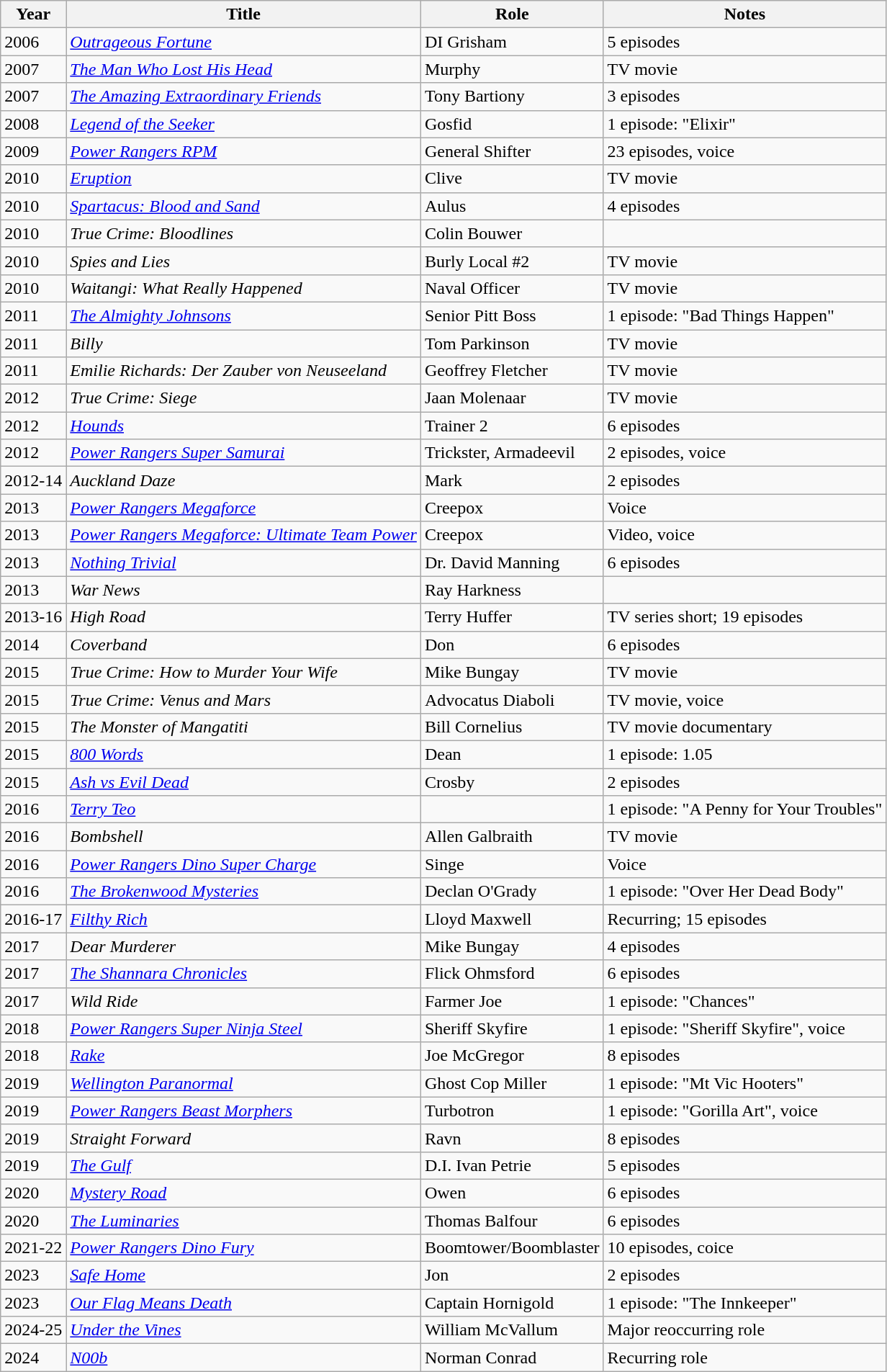<table class="wikitable plainrowheaders sortable">
<tr>
<th scope="col">Year</th>
<th scope="col">Title</th>
<th scope="col">Role</th>
<th scope="col" class="unsortable">Notes</th>
</tr>
<tr>
<td>2006</td>
<td><em><a href='#'>Outrageous Fortune</a></em></td>
<td>DI Grisham</td>
<td>5 episodes</td>
</tr>
<tr>
<td>2007</td>
<td><em><a href='#'>The Man Who Lost His Head</a></em></td>
<td>Murphy</td>
<td>TV movie</td>
</tr>
<tr>
<td>2007</td>
<td><em><a href='#'>The Amazing Extraordinary Friends</a></em></td>
<td>Tony Bartiony</td>
<td>3 episodes</td>
</tr>
<tr>
<td>2008</td>
<td><em><a href='#'>Legend of the Seeker</a></em></td>
<td>Gosfid</td>
<td>1 episode: "Elixir"</td>
</tr>
<tr>
<td>2009</td>
<td><em><a href='#'>Power Rangers RPM</a></em></td>
<td>General Shifter</td>
<td>23 episodes, voice</td>
</tr>
<tr>
<td>2010</td>
<td><em><a href='#'>Eruption</a></em></td>
<td>Clive</td>
<td>TV movie</td>
</tr>
<tr>
<td>2010</td>
<td><em><a href='#'>Spartacus: Blood and Sand</a></em></td>
<td>Aulus</td>
<td>4 episodes</td>
</tr>
<tr>
<td>2010</td>
<td><em>True Crime: Bloodlines</em></td>
<td>Colin Bouwer</td>
<td></td>
</tr>
<tr>
<td>2010</td>
<td><em>Spies and Lies</em></td>
<td>Burly Local #2</td>
<td>TV movie</td>
</tr>
<tr>
<td>2010</td>
<td><em>Waitangi: What Really Happened</em></td>
<td>Naval Officer</td>
<td>TV movie</td>
</tr>
<tr>
<td>2011</td>
<td><em><a href='#'>The Almighty Johnsons</a></em></td>
<td>Senior Pitt Boss</td>
<td>1 episode: "Bad Things Happen"</td>
</tr>
<tr>
<td>2011</td>
<td><em>Billy</em></td>
<td>Tom Parkinson</td>
<td>TV movie</td>
</tr>
<tr>
<td>2011</td>
<td><em>Emilie Richards: Der Zauber von Neuseeland</em></td>
<td>Geoffrey Fletcher</td>
<td>TV movie</td>
</tr>
<tr>
<td>2012</td>
<td><em>True Crime: Siege</em></td>
<td>Jaan Molenaar</td>
<td>TV movie</td>
</tr>
<tr>
<td>2012</td>
<td><em><a href='#'>Hounds</a></em></td>
<td>Trainer 2</td>
<td>6 episodes</td>
</tr>
<tr>
<td>2012</td>
<td><em><a href='#'>Power Rangers Super Samurai</a></em></td>
<td>Trickster, Armadeevil</td>
<td>2 episodes, voice</td>
</tr>
<tr>
<td>2012-14</td>
<td><em>Auckland Daze</em></td>
<td>Mark</td>
<td>2 episodes</td>
</tr>
<tr>
<td>2013</td>
<td><em><a href='#'>Power Rangers Megaforce</a></em></td>
<td>Creepox</td>
<td>Voice</td>
</tr>
<tr>
<td>2013</td>
<td><em><a href='#'>Power Rangers Megaforce: Ultimate Team Power</a></em></td>
<td>Creepox</td>
<td>Video, voice</td>
</tr>
<tr>
<td>2013</td>
<td><em><a href='#'>Nothing Trivial</a></em></td>
<td>Dr. David Manning</td>
<td>6 episodes</td>
</tr>
<tr>
<td>2013</td>
<td><em>War News</em></td>
<td>Ray Harkness</td>
<td></td>
</tr>
<tr>
<td>2013-16</td>
<td><em>High Road</em></td>
<td>Terry Huffer</td>
<td>TV series short; 19 episodes</td>
</tr>
<tr>
<td>2014</td>
<td><em>Coverband</em></td>
<td>Don</td>
<td>6 episodes</td>
</tr>
<tr>
<td>2015</td>
<td><em>True Crime: How to Murder Your Wife</em></td>
<td>Mike Bungay</td>
<td>TV movie</td>
</tr>
<tr>
<td>2015</td>
<td><em>True Crime: Venus and Mars</em></td>
<td>Advocatus Diaboli</td>
<td>TV movie, voice</td>
</tr>
<tr>
<td>2015</td>
<td><em>The Monster of Mangatiti</em></td>
<td>Bill Cornelius</td>
<td>TV movie documentary</td>
</tr>
<tr>
<td>2015</td>
<td><em><a href='#'>800 Words</a></em></td>
<td>Dean</td>
<td>1 episode: 1.05</td>
</tr>
<tr>
<td>2015</td>
<td><em><a href='#'>Ash vs Evil Dead</a></em></td>
<td>Crosby</td>
<td>2 episodes</td>
</tr>
<tr>
<td>2016</td>
<td><em><a href='#'>Terry Teo</a></em></td>
<td></td>
<td>1 episode: "A Penny for Your Troubles"</td>
</tr>
<tr>
<td>2016</td>
<td><em>Bombshell</em></td>
<td>Allen Galbraith</td>
<td>TV movie</td>
</tr>
<tr>
<td>2016</td>
<td><em><a href='#'>Power Rangers Dino Super Charge</a></em></td>
<td>Singe</td>
<td>Voice</td>
</tr>
<tr>
<td>2016</td>
<td><em><a href='#'>The Brokenwood Mysteries</a></em></td>
<td>Declan O'Grady</td>
<td>1 episode: "Over Her Dead Body"</td>
</tr>
<tr>
<td>2016-17</td>
<td><em><a href='#'>Filthy Rich</a></em></td>
<td>Lloyd Maxwell</td>
<td>Recurring; 15 episodes</td>
</tr>
<tr>
<td>2017</td>
<td><em>Dear Murderer</em></td>
<td>Mike Bungay</td>
<td>4 episodes</td>
</tr>
<tr>
<td>2017</td>
<td><em><a href='#'>The Shannara Chronicles</a></em></td>
<td>Flick Ohmsford</td>
<td>6 episodes</td>
</tr>
<tr>
<td>2017</td>
<td><em>Wild Ride</em></td>
<td>Farmer Joe</td>
<td>1 episode: "Chances"</td>
</tr>
<tr>
<td>2018</td>
<td><em><a href='#'>Power Rangers Super Ninja Steel</a></em></td>
<td>Sheriff Skyfire</td>
<td>1 episode: "Sheriff Skyfire", voice</td>
</tr>
<tr>
<td>2018</td>
<td><em><a href='#'>Rake</a></em></td>
<td>Joe McGregor</td>
<td>8 episodes</td>
</tr>
<tr>
<td>2019</td>
<td><em><a href='#'>Wellington Paranormal</a></em></td>
<td>Ghost Cop Miller</td>
<td>1 episode: "Mt Vic Hooters"</td>
</tr>
<tr>
<td>2019</td>
<td><em><a href='#'>Power Rangers Beast Morphers</a></em></td>
<td>Turbotron</td>
<td>1 episode: "Gorilla Art", voice</td>
</tr>
<tr>
<td>2019</td>
<td><em>Straight Forward</em></td>
<td>Ravn</td>
<td>8 episodes</td>
</tr>
<tr>
<td>2019</td>
<td><em><a href='#'>The Gulf</a></em></td>
<td>D.I. Ivan Petrie</td>
<td>5 episodes</td>
</tr>
<tr>
<td>2020</td>
<td><em><a href='#'>Mystery Road</a></em></td>
<td>Owen</td>
<td>6 episodes</td>
</tr>
<tr>
<td>2020</td>
<td><em><a href='#'>The Luminaries</a></em></td>
<td>Thomas Balfour</td>
<td>6 episodes</td>
</tr>
<tr>
<td>2021-22</td>
<td><em><a href='#'>Power Rangers Dino Fury</a></em></td>
<td>Boomtower/Boomblaster</td>
<td>10 episodes, coice</td>
</tr>
<tr>
<td>2023</td>
<td><em><a href='#'>Safe Home</a></em></td>
<td>Jon</td>
<td>2 episodes</td>
</tr>
<tr>
<td>2023</td>
<td><em><a href='#'>Our Flag Means Death</a></em></td>
<td>Captain Hornigold</td>
<td>1 episode: "The Innkeeper"</td>
</tr>
<tr>
<td>2024-25</td>
<td><em><a href='#'>Under the Vines</a></em></td>
<td>William McVallum</td>
<td>Major reoccurring role</td>
</tr>
<tr>
<td>2024</td>
<td><em><a href='#'>N00b</a></em></td>
<td>Norman Conrad</td>
<td>Recurring role</td>
</tr>
</table>
